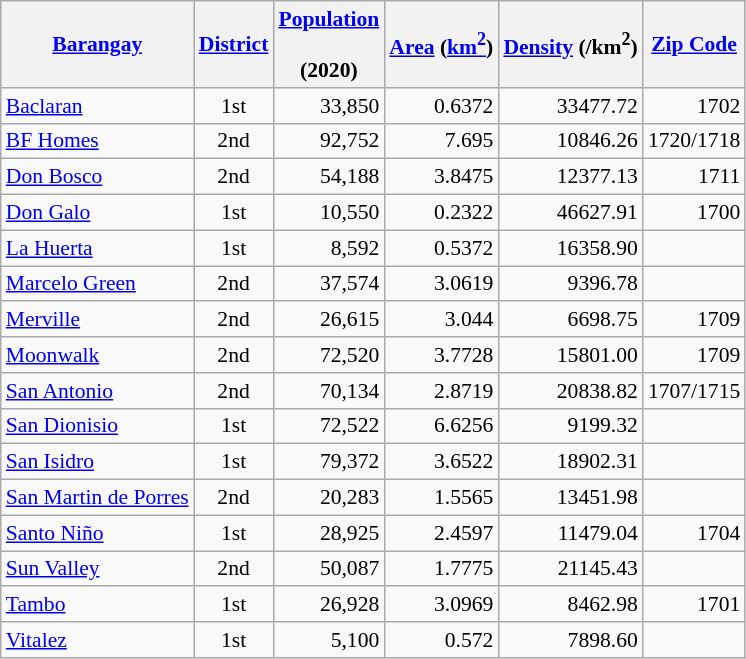<table class="wikitable sortable" style="text-align:left; font-size:90%">
<tr style="font-size:100%;">
<th><a href='#'>Barangay</a></th>
<th><a href='#'>District</a></th>
<th><a href='#'>Population</a><br><br>(2020)</th>
<th><a href='#'>Area</a> (<a href='#'>km<sup>2</sup></a>)</th>
<th><a href='#'>Density</a> (/km<sup>2</sup>)</th>
<th><a href='#'>Zip Code</a></th>
</tr>
<tr>
<td><a href='#'>Baclaran</a></td>
<td align=center>1st</td>
<td align=right>33,850</td>
<td align=right>0.6372</td>
<td align=right>33477.72</td>
<td align=right>1702</td>
</tr>
<tr>
<td><a href='#'>BF Homes</a></td>
<td align=center>2nd</td>
<td align=right>92,752</td>
<td align=right>7.695</td>
<td align=right>10846.26</td>
<td align=right>1720/1718</td>
</tr>
<tr>
<td><a href='#'>Don Bosco</a></td>
<td align=center>2nd</td>
<td align=right>54,188</td>
<td align=right>3.8475</td>
<td align=right>12377.13</td>
<td align=right>1711</td>
</tr>
<tr>
<td><a href='#'>Don Galo</a></td>
<td align=center>1st</td>
<td align=right>10,550</td>
<td align=right>0.2322</td>
<td align=right>46627.91</td>
<td align=right>1700</td>
</tr>
<tr>
<td><a href='#'>La Huerta</a></td>
<td align=center>1st</td>
<td align=right>8,592</td>
<td align=right>0.5372</td>
<td align=right>16358.90</td>
<td align=right></td>
</tr>
<tr>
<td><a href='#'>Marcelo Green</a></td>
<td align=center>2nd</td>
<td align=right>37,574</td>
<td align=right>3.0619</td>
<td align=right>9396.78</td>
<td align=right></td>
</tr>
<tr>
<td><a href='#'>Merville</a></td>
<td align=center>2nd</td>
<td align=right>26,615</td>
<td align=right>3.044</td>
<td align=right>6698.75</td>
<td align=right>1709</td>
</tr>
<tr>
<td><a href='#'>Moonwalk</a></td>
<td align=center>2nd</td>
<td align=right>72,520</td>
<td align=right>3.7728</td>
<td align=right>15801.00</td>
<td align=right>1709</td>
</tr>
<tr>
<td><a href='#'>San Antonio</a></td>
<td align=center>2nd</td>
<td align=right>70,134</td>
<td align=right>2.8719</td>
<td align=right>20838.82</td>
<td align=right>1707/1715</td>
</tr>
<tr>
<td><a href='#'>San Dionisio</a></td>
<td align=center>1st</td>
<td align=right>72,522</td>
<td align=right>6.6256</td>
<td align=right>9199.32</td>
<td align=right></td>
</tr>
<tr>
<td><a href='#'>San Isidro</a></td>
<td align=center>1st</td>
<td align=right>79,372</td>
<td align=right>3.6522</td>
<td align=right>18902.31</td>
<td align=right></td>
</tr>
<tr>
<td><a href='#'>San Martin de Porres</a></td>
<td align=center>2nd</td>
<td align=right>20,283</td>
<td align=right>1.5565</td>
<td align=right>13451.98</td>
<td align=right></td>
</tr>
<tr>
<td><a href='#'>Santo Niño</a></td>
<td align=center>1st</td>
<td align=right>28,925</td>
<td align=right>2.4597</td>
<td align=right>11479.04</td>
<td align=right>1704</td>
</tr>
<tr>
<td><a href='#'>Sun Valley</a></td>
<td align=center>2nd</td>
<td align=right>50,087</td>
<td align=right>1.7775</td>
<td align=right>21145.43</td>
<td align=right></td>
</tr>
<tr>
<td><a href='#'>Tambo</a></td>
<td align=center>1st</td>
<td align=right>26,928</td>
<td align=right>3.0969</td>
<td align=right>8462.98</td>
<td align=right>1701</td>
</tr>
<tr>
<td><a href='#'>Vitalez</a></td>
<td align=center>1st</td>
<td align=right>5,100</td>
<td align=right>0.572</td>
<td align=right>7898.60</td>
<td align=right></td>
</tr>
</table>
